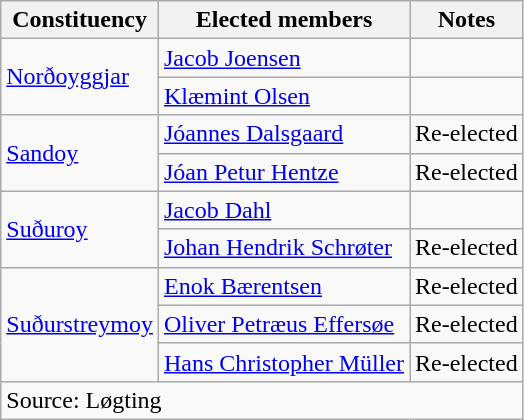<table class=wikitable>
<tr>
<th>Constituency</th>
<th>Elected members</th>
<th>Notes</th>
</tr>
<tr>
<td rowspan=2><a href='#'>Norðoyggjar</a></td>
<td><a href='#'>Jacob Joensen</a></td>
<td></td>
</tr>
<tr>
<td><a href='#'>Klæmint Olsen</a></td>
<td></td>
</tr>
<tr>
<td rowspan=2><a href='#'>Sandoy</a></td>
<td><a href='#'>Jóannes Dalsgaard</a></td>
<td>Re-elected</td>
</tr>
<tr>
<td><a href='#'>Jóan Petur Hentze</a></td>
<td>Re-elected</td>
</tr>
<tr>
<td rowspan=2><a href='#'>Suðuroy</a></td>
<td><a href='#'>Jacob Dahl</a></td>
<td></td>
</tr>
<tr>
<td><a href='#'>Johan Hendrik Schrøter</a></td>
<td>Re-elected</td>
</tr>
<tr>
<td rowspan=3><a href='#'>Suðurstreymoy</a></td>
<td><a href='#'>Enok Bærentsen</a></td>
<td>Re-elected</td>
</tr>
<tr>
<td><a href='#'>Oliver Petræus Effersøe</a></td>
<td>Re-elected</td>
</tr>
<tr>
<td><a href='#'>Hans Christopher Müller</a></td>
<td>Re-elected</td>
</tr>
<tr>
<td colspan=3>Source: Løgting</td>
</tr>
</table>
